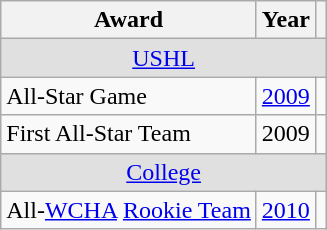<table class="wikitable">
<tr>
<th>Award</th>
<th>Year</th>
<th></th>
</tr>
<tr ALIGN="center" bgcolor="#e0e0e0">
<td colspan="3"><a href='#'>USHL</a></td>
</tr>
<tr>
<td>All-Star Game</td>
<td><a href='#'>2009</a></td>
<td></td>
</tr>
<tr>
<td>First All-Star Team</td>
<td>2009</td>
<td></td>
</tr>
<tr ALIGN="center" bgcolor="#e0e0e0">
<td colspan="3"><a href='#'>College</a></td>
</tr>
<tr>
<td>All-<a href='#'>WCHA</a> <a href='#'>Rookie Team</a></td>
<td><a href='#'>2010</a></td>
<td></td>
</tr>
</table>
